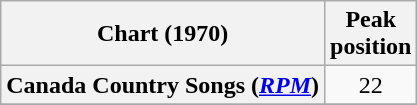<table class="wikitable sortable plainrowheaders" style="text-align:center">
<tr>
<th scope="col">Chart (1970)</th>
<th scope="col">Peak<br> position</th>
</tr>
<tr>
<th scope="row">Canada Country Songs (<em><a href='#'>RPM</a></em>)</th>
<td>22</td>
</tr>
<tr>
</tr>
<tr>
</tr>
</table>
